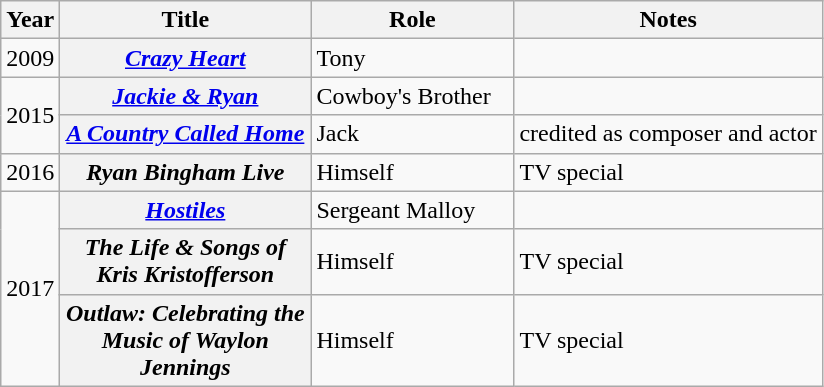<table class="wikitable plainrowheaders">
<tr>
<th>Year</th>
<th style="width:10em;">Title</th>
<th style="width:8em;">Role</th>
<th>Notes</th>
</tr>
<tr>
<td>2009</td>
<th scope="row"><em><a href='#'>Crazy Heart</a></em></th>
<td>Tony</td>
<td></td>
</tr>
<tr>
<td rowspan="2">2015</td>
<th scope="row"><em><a href='#'>Jackie & Ryan</a></em></th>
<td>Cowboy's Brother</td>
<td></td>
</tr>
<tr>
<th scope="row"><em><a href='#'>A Country Called Home</a></em></th>
<td>Jack</td>
<td>credited as composer and actor</td>
</tr>
<tr>
<td>2016</td>
<th scope="row"><em>Ryan Bingham Live</em></th>
<td>Himself</td>
<td>TV special</td>
</tr>
<tr>
<td rowspan="3">2017</td>
<th scope="row"><em><a href='#'>Hostiles</a></em></th>
<td>Sergeant Malloy</td>
<td></td>
</tr>
<tr>
<th scope="row"><em>The Life & Songs of Kris Kristofferson</em></th>
<td>Himself</td>
<td>TV special</td>
</tr>
<tr>
<th scope="row"><em>Outlaw: Celebrating the Music of Waylon Jennings</em></th>
<td>Himself</td>
<td>TV special</td>
</tr>
</table>
